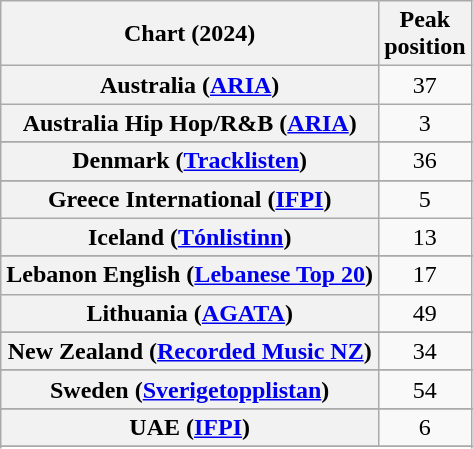<table class="wikitable sortable plainrowheaders" style="text-align:center">
<tr>
<th scope="col">Chart (2024)</th>
<th scope="col">Peak<br>position</th>
</tr>
<tr>
<th scope="row">Australia (<a href='#'>ARIA</a>)</th>
<td>37</td>
</tr>
<tr>
<th scope="row">Australia Hip Hop/R&B (<a href='#'>ARIA</a>)</th>
<td>3</td>
</tr>
<tr>
</tr>
<tr>
</tr>
<tr>
<th scope="row">Denmark (<a href='#'>Tracklisten</a>)</th>
<td>36</td>
</tr>
<tr>
</tr>
<tr>
</tr>
<tr>
<th scope="row">Greece International (<a href='#'>IFPI</a>)</th>
<td>5</td>
</tr>
<tr>
<th scope="row">Iceland (<a href='#'>Tónlistinn</a>)</th>
<td>13</td>
</tr>
<tr>
</tr>
<tr>
<th scope="row">Lebanon English (<a href='#'>Lebanese Top 20</a>)</th>
<td>17</td>
</tr>
<tr>
<th scope="row">Lithuania (<a href='#'>AGATA</a>)</th>
<td>49</td>
</tr>
<tr>
</tr>
<tr>
<th scope="row">New Zealand (<a href='#'>Recorded Music NZ</a>)</th>
<td>34</td>
</tr>
<tr>
</tr>
<tr>
</tr>
<tr>
</tr>
<tr>
<th scope="row">Sweden (<a href='#'>Sverigetopplistan</a>)</th>
<td>54</td>
</tr>
<tr>
</tr>
<tr>
<th scope="row">UAE (<a href='#'>IFPI</a>)</th>
<td>6</td>
</tr>
<tr>
</tr>
<tr>
</tr>
<tr>
</tr>
<tr>
</tr>
<tr>
</tr>
</table>
